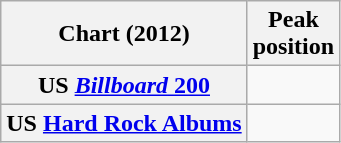<table class="wikitable plainrowheaders">
<tr>
<th>Chart (2012)</th>
<th>Peak<br>position</th>
</tr>
<tr>
<th scope="row">US <a href='#'><em>Billboard</em> 200</a></th>
<td></td>
</tr>
<tr>
<th scope="row">US <a href='#'>Hard Rock Albums</a></th>
<td></td>
</tr>
</table>
